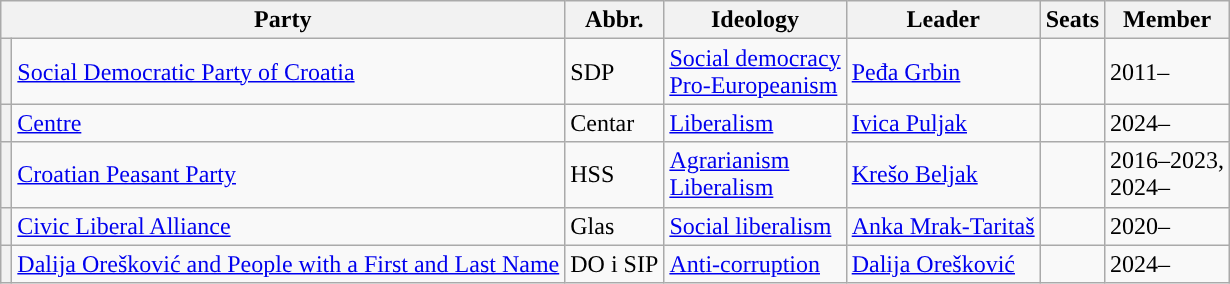<table class="wikitable" style="text-align:left;">
<tr>
<th colspan=2>Party</th>
<th>Abbr.</th>
<th>Ideology</th>
<th>Leader</th>
<th>Seats</th>
<th>Member</th>
</tr>
<tr>
<th style="background-color:"></th>
<td><a href='#'>Social Democratic Party of Croatia</a></td>
<td>SDP</td>
<td><a href='#'>Social democracy</a><br><a href='#'>Pro-Europeanism</a></td>
<td><a href='#'>Peđa Grbin</a></td>
<td></td>
<td>2011–</td>
</tr>
<tr>
<th style="background-color:"></th>
<td><a href='#'>Centre</a><br></td>
<td>Centar</td>
<td><a href='#'>Liberalism</a></td>
<td><a href='#'>Ivica Puljak</a></td>
<td></td>
<td>2024–</td>
</tr>
<tr>
<th style="background-color:"></th>
<td><a href='#'>Croatian Peasant Party</a></td>
<td>HSS</td>
<td><a href='#'>Agrarianism</a><br><a href='#'>Liberalism</a></td>
<td><a href='#'>Krešo Beljak</a></td>
<td></td>
<td>2016–2023,<br>2024–</td>
</tr>
<tr>
<th style="background-color:"></th>
<td><a href='#'>Civic Liberal Alliance</a></td>
<td>Glas</td>
<td><a href='#'>Social liberalism</a></td>
<td><a href='#'>Anka Mrak-Taritaš</a></td>
<td></td>
<td>2020–</td>
</tr>
<tr>
<th style="background-color:"></th>
<td><a href='#'>Dalija Orešković and People with a First and Last Name</a><br></td>
<td>DO i SIP</td>
<td><a href='#'>Anti-corruption</a></td>
<td><a href='#'>Dalija Orešković</a></td>
<td></td>
<td>2024–</td>
</tr>
</table>
